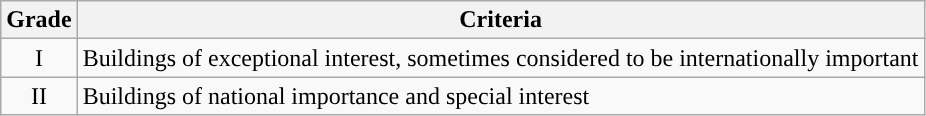<table class="wikitable">
<tr>
<th>Grade</th>
<th>Criteria</th>
</tr>
<tr>
<td align="center" >I</td>
<td>Buildings of exceptional interest, sometimes considered to be internationally important</td>
</tr>
<tr>
<td align="center" >II</td>
<td>Buildings of national importance and special interest</td>
</tr>
</table>
